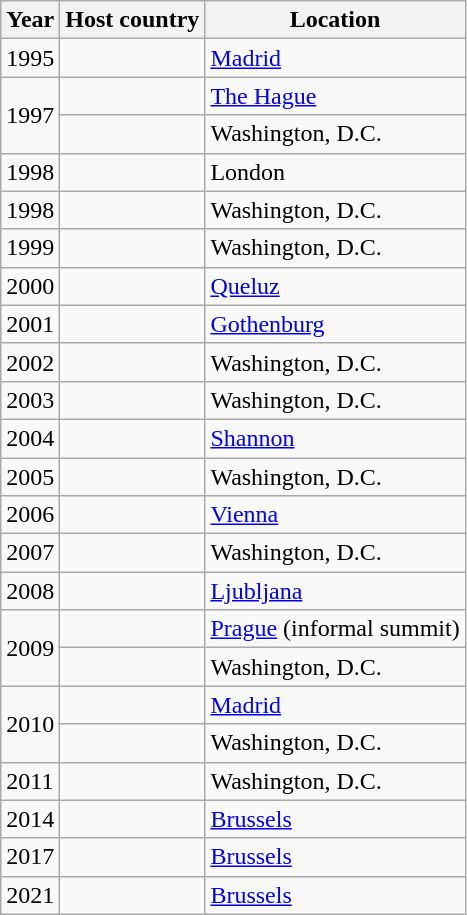<table class="wikitable plainrowheaders sortable">
<tr>
<th>Year</th>
<th>Host country</th>
<th>Location</th>
</tr>
<tr>
<td>1995</td>
<td></td>
<td><a href='#'>Madrid</a></td>
</tr>
<tr>
<td rowspan="2">1997</td>
<td></td>
<td><a href='#'>The Hague</a></td>
</tr>
<tr>
<td></td>
<td>Washington, D.C.</td>
</tr>
<tr>
<td>1998</td>
<td></td>
<td>London</td>
</tr>
<tr>
<td>1998</td>
<td></td>
<td>Washington, D.C.</td>
</tr>
<tr>
<td>1999</td>
<td></td>
<td>Washington, D.C.</td>
</tr>
<tr>
<td>2000</td>
<td></td>
<td><a href='#'>Queluz</a></td>
</tr>
<tr>
<td>2001</td>
<td></td>
<td><a href='#'>Gothenburg</a></td>
</tr>
<tr>
<td>2002</td>
<td></td>
<td>Washington, D.C.</td>
</tr>
<tr>
<td>2003</td>
<td></td>
<td>Washington, D.C.</td>
</tr>
<tr>
<td>2004</td>
<td></td>
<td><a href='#'>Shannon</a></td>
</tr>
<tr>
<td>2005</td>
<td></td>
<td>Washington, D.C.</td>
</tr>
<tr>
<td>2006</td>
<td></td>
<td><a href='#'>Vienna</a></td>
</tr>
<tr>
<td>2007</td>
<td></td>
<td>Washington, D.C.</td>
</tr>
<tr>
<td>2008</td>
<td></td>
<td><a href='#'>Ljubljana</a></td>
</tr>
<tr>
<td rowspan="2">2009</td>
<td></td>
<td><a href='#'>Prague</a> (informal summit)</td>
</tr>
<tr>
<td></td>
<td>Washington, D.C.</td>
</tr>
<tr>
<td rowspan="2">2010</td>
<td></td>
<td><a href='#'>Madrid</a></td>
</tr>
<tr>
<td></td>
<td>Washington, D.C.</td>
</tr>
<tr>
<td>2011</td>
<td></td>
<td>Washington, D.C.</td>
</tr>
<tr>
<td>2014</td>
<td></td>
<td><a href='#'>Brussels</a></td>
</tr>
<tr>
<td>2017</td>
<td></td>
<td><a href='#'>Brussels</a></td>
</tr>
<tr>
<td>2021</td>
<td></td>
<td><a href='#'>Brussels</a></td>
</tr>
</table>
